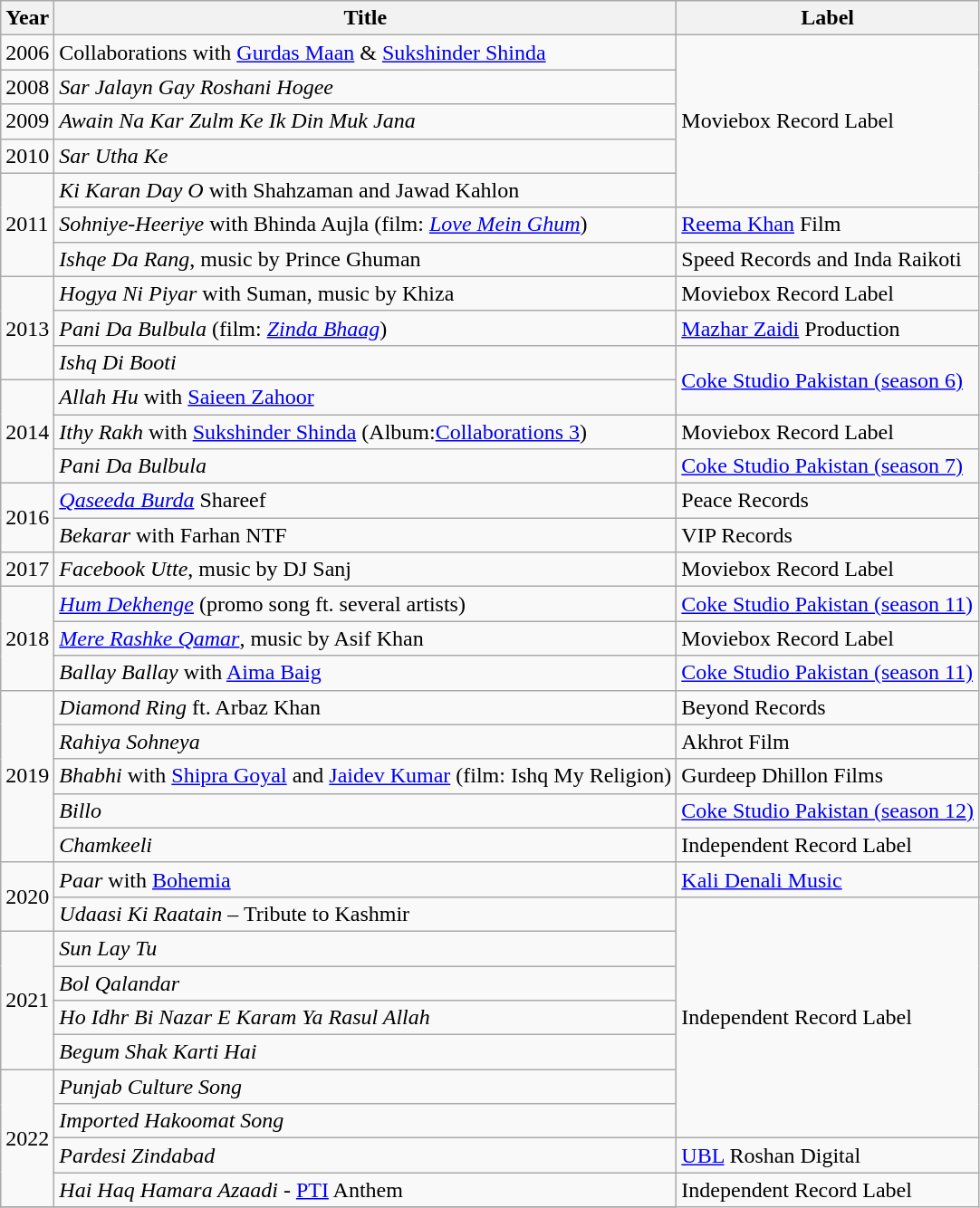<table class="wikitable">
<tr>
<th scope="col">Year</th>
<th scope="col">Title</th>
<th scope="col">Label</th>
</tr>
<tr>
<td>2006</td>
<td>Collaborations with <a href='#'>Gurdas Maan</a> & <a href='#'>Sukshinder Shinda</a></td>
<td rowspan="5">Moviebox Record Label</td>
</tr>
<tr>
<td>2008</td>
<td><em>Sar Jalayn Gay Roshani Hogee</em></td>
</tr>
<tr>
<td>2009</td>
<td><em>Awain Na Kar Zulm Ke Ik Din Muk Jana</em></td>
</tr>
<tr>
<td>2010</td>
<td><em>Sar Utha Ke</em></td>
</tr>
<tr>
<td rowspan="3">2011</td>
<td><em>Ki Karan Day O</em> with Shahzaman and Jawad Kahlon</td>
</tr>
<tr>
<td><em>Sohniye-Heeriye</em> with Bhinda Aujla (film: <em><a href='#'>Love Mein Ghum</a></em>)</td>
<td><a href='#'>Reema Khan</a> Film</td>
</tr>
<tr>
<td><em>Ishqe Da Rang</em>, music by Prince Ghuman</td>
<td>Speed Records and Inda Raikoti</td>
</tr>
<tr>
<td rowspan="3">2013</td>
<td><em>Hogya Ni Piyar</em> with Suman, music by Khiza</td>
<td>Moviebox Record Label</td>
</tr>
<tr>
<td><em>Pani Da Bulbula</em> (film: <em><a href='#'>Zinda Bhaag</a></em>)</td>
<td><a href='#'>Mazhar Zaidi</a> Production</td>
</tr>
<tr>
<td><em>Ishq Di Booti</em></td>
<td rowspan="2"><a href='#'>Coke Studio Pakistan (season 6)</a></td>
</tr>
<tr>
<td rowspan="3">2014</td>
<td><em>Allah Hu</em> with <a href='#'>Saieen Zahoor</a></td>
</tr>
<tr>
<td><em>Ithy Rakh</em> with <a href='#'>Sukshinder Shinda</a> (Album:<a href='#'>Collaborations 3</a>)</td>
<td>Moviebox Record Label</td>
</tr>
<tr>
<td><em>Pani Da Bulbula</em></td>
<td><a href='#'>Coke Studio Pakistan (season 7)</a></td>
</tr>
<tr>
<td rowspan="2">2016</td>
<td><em><a href='#'>Qaseeda Burda</a></em> Shareef</td>
<td>Peace Records</td>
</tr>
<tr>
<td><em>Bekarar</em> with Farhan NTF</td>
<td>VIP Records</td>
</tr>
<tr>
<td>2017</td>
<td><em>Facebook Utte</em>, music by DJ Sanj</td>
<td>Moviebox Record Label</td>
</tr>
<tr>
<td rowspan="3">2018</td>
<td><em><a href='#'>Hum Dekhenge</a></em> (promo song ft. several artists)</td>
<td><a href='#'>Coke Studio Pakistan (season 11)</a></td>
</tr>
<tr>
<td><a href='#'><em>Mere Rashke Qamar</em></a>, music by Asif Khan</td>
<td>Moviebox Record Label</td>
</tr>
<tr>
<td><em>Ballay Ballay</em> with <a href='#'>Aima Baig</a></td>
<td><a href='#'>Coke Studio Pakistan (season 11)</a></td>
</tr>
<tr>
<td rowspan="5">2019</td>
<td><em>Diamond Ring</em> ft. Arbaz Khan</td>
<td>Beyond Records</td>
</tr>
<tr>
<td><em>Rahiya Sohneya</em></td>
<td>Akhrot Film</td>
</tr>
<tr>
<td><em>Bhabhi</em> with <a href='#'>Shipra Goyal</a> and <a href='#'>Jaidev Kumar</a> (film: Ishq My Religion)</td>
<td>Gurdeep Dhillon Films</td>
</tr>
<tr>
<td><em>Billo</em></td>
<td><a href='#'>Coke Studio Pakistan (season 12)</a></td>
</tr>
<tr>
<td><em>Chamkeeli</em></td>
<td>Independent Record Label</td>
</tr>
<tr>
<td rowspan="2">2020</td>
<td><em>Paar</em> with <a href='#'>Bohemia</a></td>
<td><a href='#'>Kali Denali Music</a></td>
</tr>
<tr>
<td><em>Udaasi Ki Raatain</em> – Tribute to Kashmir</td>
<td rowspan="7">Independent Record Label</td>
</tr>
<tr>
<td rowspan="4">2021</td>
<td><em>Sun Lay Tu</em></td>
</tr>
<tr>
<td><em>Bol Qalandar</em></td>
</tr>
<tr>
<td><em>Ho Idhr Bi Nazar E Karam Ya Rasul Allah</em></td>
</tr>
<tr>
<td><em>Begum Shak Karti Hai</em></td>
</tr>
<tr>
<td rowspan="4">2022</td>
<td><em>Punjab Culture Song</em></td>
</tr>
<tr>
<td><em>Imported Hakoomat Song</em></td>
</tr>
<tr>
<td><em>Pardesi Zindabad</em></td>
<td><a href='#'>UBL</a> Roshan Digital</td>
</tr>
<tr>
<td><em>Hai Haq Hamara Azaadi</em> - <a href='#'>PTI</a> Anthem</td>
<td rowspan="2">Independent Record Label</td>
</tr>
<tr>
</tr>
</table>
